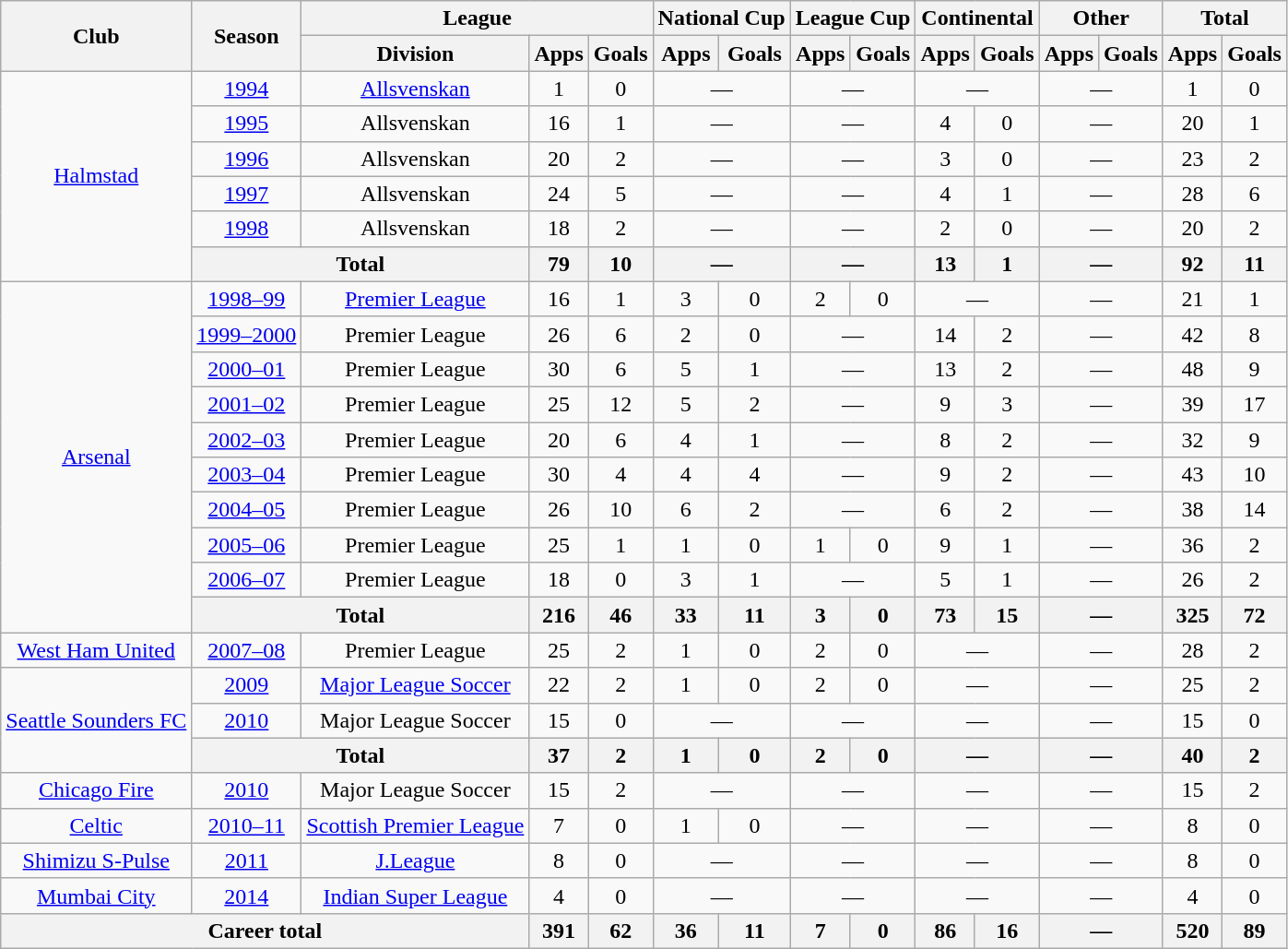<table class="wikitable" style="text-align:center">
<tr>
<th rowspan="2">Club</th>
<th rowspan="2">Season</th>
<th colspan="3">League</th>
<th colspan="2">National Cup</th>
<th colspan="2">League Cup</th>
<th colspan="2">Continental</th>
<th colspan="2">Other</th>
<th colspan="2">Total</th>
</tr>
<tr>
<th>Division</th>
<th>Apps</th>
<th>Goals</th>
<th>Apps</th>
<th>Goals</th>
<th>Apps</th>
<th>Goals</th>
<th>Apps</th>
<th>Goals</th>
<th>Apps</th>
<th>Goals</th>
<th>Apps</th>
<th>Goals</th>
</tr>
<tr>
<td rowspan="6"><a href='#'>Halmstad</a></td>
<td><a href='#'>1994</a></td>
<td><a href='#'>Allsvenskan</a></td>
<td>1</td>
<td>0</td>
<td colspan="2">—</td>
<td colspan="2">—</td>
<td colspan="2">—</td>
<td colspan="2">—</td>
<td>1</td>
<td>0</td>
</tr>
<tr>
<td><a href='#'>1995</a></td>
<td>Allsvenskan</td>
<td>16</td>
<td>1</td>
<td colspan="2">—</td>
<td colspan="2">—</td>
<td>4</td>
<td>0</td>
<td colspan="2">—</td>
<td>20</td>
<td>1</td>
</tr>
<tr>
<td><a href='#'>1996</a></td>
<td>Allsvenskan</td>
<td>20</td>
<td>2</td>
<td colspan="2">—</td>
<td colspan="2">—</td>
<td>3</td>
<td>0</td>
<td colspan="2">—</td>
<td>23</td>
<td>2</td>
</tr>
<tr>
<td><a href='#'>1997</a></td>
<td>Allsvenskan</td>
<td>24</td>
<td>5</td>
<td colspan="2">—</td>
<td colspan="2">—</td>
<td>4</td>
<td>1</td>
<td colspan="2">—</td>
<td>28</td>
<td>6</td>
</tr>
<tr>
<td><a href='#'>1998</a></td>
<td>Allsvenskan</td>
<td>18</td>
<td>2</td>
<td colspan="2">—</td>
<td colspan="2">—</td>
<td>2</td>
<td>0</td>
<td colspan="2">—</td>
<td>20</td>
<td>2</td>
</tr>
<tr>
<th colspan="2">Total</th>
<th>79</th>
<th>10</th>
<th colspan="2">—</th>
<th colspan="2">—</th>
<th>13</th>
<th>1</th>
<th colspan="2">—</th>
<th>92</th>
<th>11</th>
</tr>
<tr>
<td rowspan="10"><a href='#'>Arsenal</a></td>
<td><a href='#'>1998–99</a></td>
<td><a href='#'>Premier League</a></td>
<td>16</td>
<td>1</td>
<td>3</td>
<td>0</td>
<td>2</td>
<td>0</td>
<td colspan="2">—</td>
<td colspan="2">—</td>
<td>21</td>
<td>1</td>
</tr>
<tr>
<td><a href='#'>1999–2000</a></td>
<td>Premier League</td>
<td>26</td>
<td>6</td>
<td>2</td>
<td>0</td>
<td colspan="2">—</td>
<td>14</td>
<td>2</td>
<td colspan="2">—</td>
<td>42</td>
<td>8</td>
</tr>
<tr>
<td><a href='#'>2000–01</a></td>
<td>Premier League</td>
<td>30</td>
<td>6</td>
<td>5</td>
<td>1</td>
<td colspan="2">—</td>
<td>13</td>
<td>2</td>
<td colspan="2">—</td>
<td>48</td>
<td>9</td>
</tr>
<tr>
<td><a href='#'>2001–02</a></td>
<td>Premier League</td>
<td>25</td>
<td>12</td>
<td>5</td>
<td>2</td>
<td colspan="2">—</td>
<td>9</td>
<td>3</td>
<td colspan="2">—</td>
<td>39</td>
<td>17</td>
</tr>
<tr>
<td><a href='#'>2002–03</a></td>
<td>Premier League</td>
<td>20</td>
<td>6</td>
<td>4</td>
<td>1</td>
<td colspan="2">—</td>
<td>8</td>
<td>2</td>
<td colspan="2">—</td>
<td>32</td>
<td>9</td>
</tr>
<tr>
<td><a href='#'>2003–04</a></td>
<td>Premier League</td>
<td>30</td>
<td>4</td>
<td>4</td>
<td>4</td>
<td colspan="2">—</td>
<td>9</td>
<td>2</td>
<td colspan="2">—</td>
<td>43</td>
<td>10</td>
</tr>
<tr>
<td><a href='#'>2004–05</a></td>
<td>Premier League</td>
<td>26</td>
<td>10</td>
<td>6</td>
<td>2</td>
<td colspan="2">—</td>
<td>6</td>
<td>2</td>
<td colspan="2">—</td>
<td>38</td>
<td>14</td>
</tr>
<tr>
<td><a href='#'>2005–06</a></td>
<td>Premier League</td>
<td>25</td>
<td>1</td>
<td>1</td>
<td>0</td>
<td>1</td>
<td>0</td>
<td>9</td>
<td>1</td>
<td colspan="2">—</td>
<td>36</td>
<td>2</td>
</tr>
<tr>
<td><a href='#'>2006–07</a></td>
<td>Premier League</td>
<td>18</td>
<td>0</td>
<td>3</td>
<td>1</td>
<td colspan="2">—</td>
<td>5</td>
<td>1</td>
<td colspan="2">—</td>
<td>26</td>
<td>2</td>
</tr>
<tr>
<th colspan="2">Total</th>
<th>216</th>
<th>46</th>
<th>33</th>
<th>11</th>
<th>3</th>
<th>0</th>
<th>73</th>
<th>15</th>
<th colspan="2">—</th>
<th>325</th>
<th>72</th>
</tr>
<tr>
<td><a href='#'>West Ham United</a></td>
<td><a href='#'>2007–08</a></td>
<td>Premier League</td>
<td>25</td>
<td>2</td>
<td>1</td>
<td>0</td>
<td>2</td>
<td>0</td>
<td colspan="2">—</td>
<td colspan="2">—</td>
<td>28</td>
<td>2</td>
</tr>
<tr>
<td rowspan="3"><a href='#'>Seattle Sounders FC</a></td>
<td><a href='#'>2009</a></td>
<td><a href='#'>Major League Soccer</a></td>
<td>22</td>
<td>2</td>
<td>1</td>
<td>0</td>
<td>2</td>
<td>0</td>
<td colspan="2">—</td>
<td colspan="2">—</td>
<td>25</td>
<td>2</td>
</tr>
<tr>
<td><a href='#'>2010</a></td>
<td>Major League Soccer</td>
<td>15</td>
<td>0</td>
<td colspan="2">—</td>
<td colspan="2">—</td>
<td colspan="2">—</td>
<td colspan="2">—</td>
<td>15</td>
<td>0</td>
</tr>
<tr>
<th colspan="2">Total</th>
<th>37</th>
<th>2</th>
<th>1</th>
<th>0</th>
<th>2</th>
<th>0</th>
<th colspan="2">—</th>
<th colspan="2">—</th>
<th>40</th>
<th>2</th>
</tr>
<tr>
<td><a href='#'>Chicago Fire</a></td>
<td><a href='#'>2010</a></td>
<td>Major League Soccer</td>
<td>15</td>
<td>2</td>
<td colspan="2">—</td>
<td colspan="2">—</td>
<td colspan="2">—</td>
<td colspan="2">—</td>
<td>15</td>
<td>2</td>
</tr>
<tr>
<td><a href='#'>Celtic</a></td>
<td><a href='#'>2010–11</a></td>
<td><a href='#'>Scottish Premier League</a></td>
<td>7</td>
<td>0</td>
<td>1</td>
<td>0</td>
<td colspan="2">—</td>
<td colspan="2">—</td>
<td colspan="2">—</td>
<td>8</td>
<td>0</td>
</tr>
<tr>
<td><a href='#'>Shimizu S-Pulse</a></td>
<td><a href='#'>2011</a></td>
<td><a href='#'>J.League</a></td>
<td>8</td>
<td>0</td>
<td colspan="2">—</td>
<td colspan="2">—</td>
<td colspan="2">—</td>
<td colspan="2">—</td>
<td>8</td>
<td>0</td>
</tr>
<tr>
<td><a href='#'>Mumbai City</a></td>
<td><a href='#'>2014</a></td>
<td><a href='#'>Indian Super League</a></td>
<td>4</td>
<td>0</td>
<td colspan="2">—</td>
<td colspan="2">—</td>
<td colspan="2">—</td>
<td colspan="2">—</td>
<td>4</td>
<td>0</td>
</tr>
<tr>
<th colspan="3">Career total</th>
<th>391</th>
<th>62</th>
<th>36</th>
<th>11</th>
<th>7</th>
<th>0</th>
<th>86</th>
<th>16</th>
<th colspan="2">—</th>
<th>520</th>
<th>89</th>
</tr>
</table>
